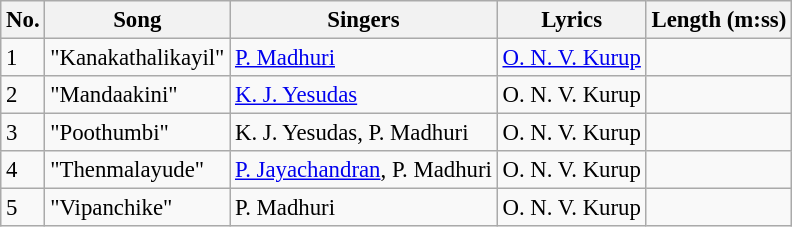<table class="wikitable" style="font-size:95%;">
<tr>
<th>No.</th>
<th>Song</th>
<th>Singers</th>
<th>Lyrics</th>
<th>Length (m:ss)</th>
</tr>
<tr>
<td>1</td>
<td>"Kanakathalikayil"</td>
<td><a href='#'>P. Madhuri</a></td>
<td><a href='#'>O. N. V. Kurup</a></td>
<td></td>
</tr>
<tr>
<td>2</td>
<td>"Mandaakini"</td>
<td><a href='#'>K. J. Yesudas</a></td>
<td>O. N. V. Kurup</td>
<td></td>
</tr>
<tr>
<td>3</td>
<td>"Poothumbi"</td>
<td>K. J. Yesudas, P. Madhuri</td>
<td>O. N. V. Kurup</td>
<td></td>
</tr>
<tr>
<td>4</td>
<td>"Thenmalayude"</td>
<td><a href='#'>P. Jayachandran</a>, P. Madhuri</td>
<td>O. N. V. Kurup</td>
<td></td>
</tr>
<tr>
<td>5</td>
<td>"Vipanchike"</td>
<td>P. Madhuri</td>
<td>O. N. V. Kurup</td>
<td></td>
</tr>
</table>
